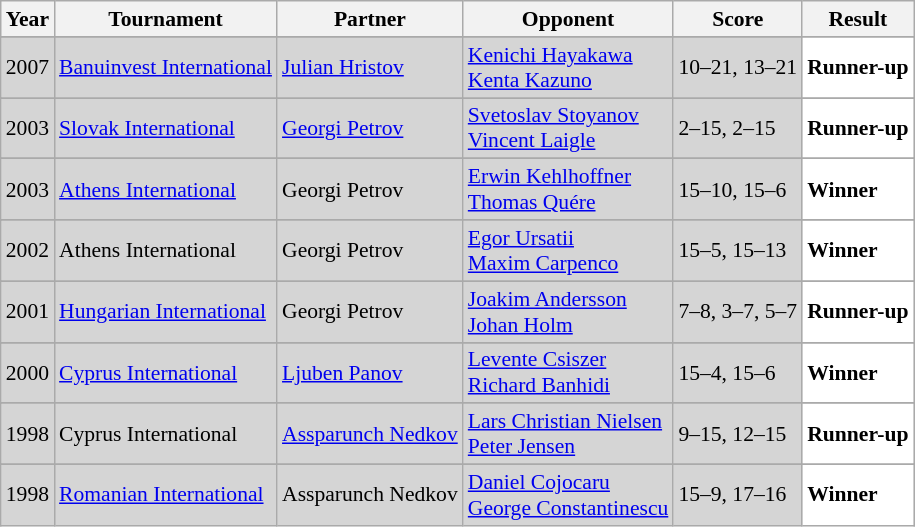<table class="sortable wikitable" style="font-size: 90%;">
<tr>
<th>Year</th>
<th>Tournament</th>
<th>Partner</th>
<th>Opponent</th>
<th>Score</th>
<th>Result</th>
</tr>
<tr>
</tr>
<tr style="background:#D5D5D5">
<td align="center">2007</td>
<td align="left"><a href='#'>Banuinvest International</a></td>
<td align="left"> <a href='#'>Julian Hristov</a></td>
<td align="left"> <a href='#'>Kenichi Hayakawa</a> <br>  <a href='#'>Kenta Kazuno</a></td>
<td align="left">10–21, 13–21</td>
<td style="text-align:left; background:white"> <strong>Runner-up</strong></td>
</tr>
<tr>
</tr>
<tr style="background:#D5D5D5">
<td align="center">2003</td>
<td align="left"><a href='#'>Slovak International</a></td>
<td align="left"> <a href='#'>Georgi Petrov</a></td>
<td align="left"> <a href='#'>Svetoslav Stoyanov</a> <br>  <a href='#'>Vincent Laigle</a></td>
<td align="left">2–15, 2–15</td>
<td style="text-align:left; background:white"> <strong>Runner-up</strong></td>
</tr>
<tr>
</tr>
<tr style="background:#D5D5D5">
<td align="center">2003</td>
<td align="left"><a href='#'>Athens International</a></td>
<td align="left"> Georgi Petrov</td>
<td align="left"> <a href='#'>Erwin Kehlhoffner</a> <br>  <a href='#'>Thomas Quére</a></td>
<td align="left">15–10, 15–6</td>
<td style="text-align:left; background:white"> <strong>Winner</strong></td>
</tr>
<tr>
</tr>
<tr style="background:#D5D5D5">
<td align="center">2002</td>
<td align="left">Athens International</td>
<td align="left"> Georgi Petrov</td>
<td align="left"> <a href='#'>Egor Ursatii</a> <br>  <a href='#'>Maxim Carpenco</a></td>
<td align="left">15–5, 15–13</td>
<td style="text-align:left; background:white"> <strong>Winner</strong></td>
</tr>
<tr>
</tr>
<tr style="background:#D5D5D5">
<td align="center">2001</td>
<td align="left"><a href='#'>Hungarian International</a></td>
<td align="left"> Georgi Petrov</td>
<td align="left"> <a href='#'>Joakim Andersson</a> <br>  <a href='#'>Johan Holm</a></td>
<td align="left">7–8, 3–7, 5–7</td>
<td style="text-align:left; background:white"> <strong>Runner-up</strong></td>
</tr>
<tr>
</tr>
<tr style="background:#D5D5D5">
<td align="center">2000</td>
<td align="left"><a href='#'>Cyprus International</a></td>
<td align="left"> <a href='#'>Ljuben Panov</a></td>
<td align="left"> <a href='#'>Levente Csiszer</a> <br>  <a href='#'>Richard Banhidi</a></td>
<td align="left">15–4, 15–6</td>
<td style="text-align:left; background:white"> <strong>Winner</strong></td>
</tr>
<tr>
</tr>
<tr style="background:#D5D5D5">
<td align="center">1998</td>
<td align="left">Cyprus International</td>
<td align="left"> <a href='#'>Assparunch Nedkov</a></td>
<td align="left"> <a href='#'>Lars Christian Nielsen</a> <br>  <a href='#'>Peter Jensen</a></td>
<td align="left">9–15, 12–15</td>
<td style="text-align:left; background:white"> <strong>Runner-up</strong></td>
</tr>
<tr>
</tr>
<tr style="background:#D5D5D5">
<td align="center">1998</td>
<td align="left"><a href='#'>Romanian International</a></td>
<td align="left"> Assparunch Nedkov</td>
<td align="left"> <a href='#'>Daniel Cojocaru</a> <br>  <a href='#'>George Constantinescu</a></td>
<td align="left">15–9, 17–16</td>
<td style="text-align:left; background:white"> <strong>Winner</strong></td>
</tr>
</table>
